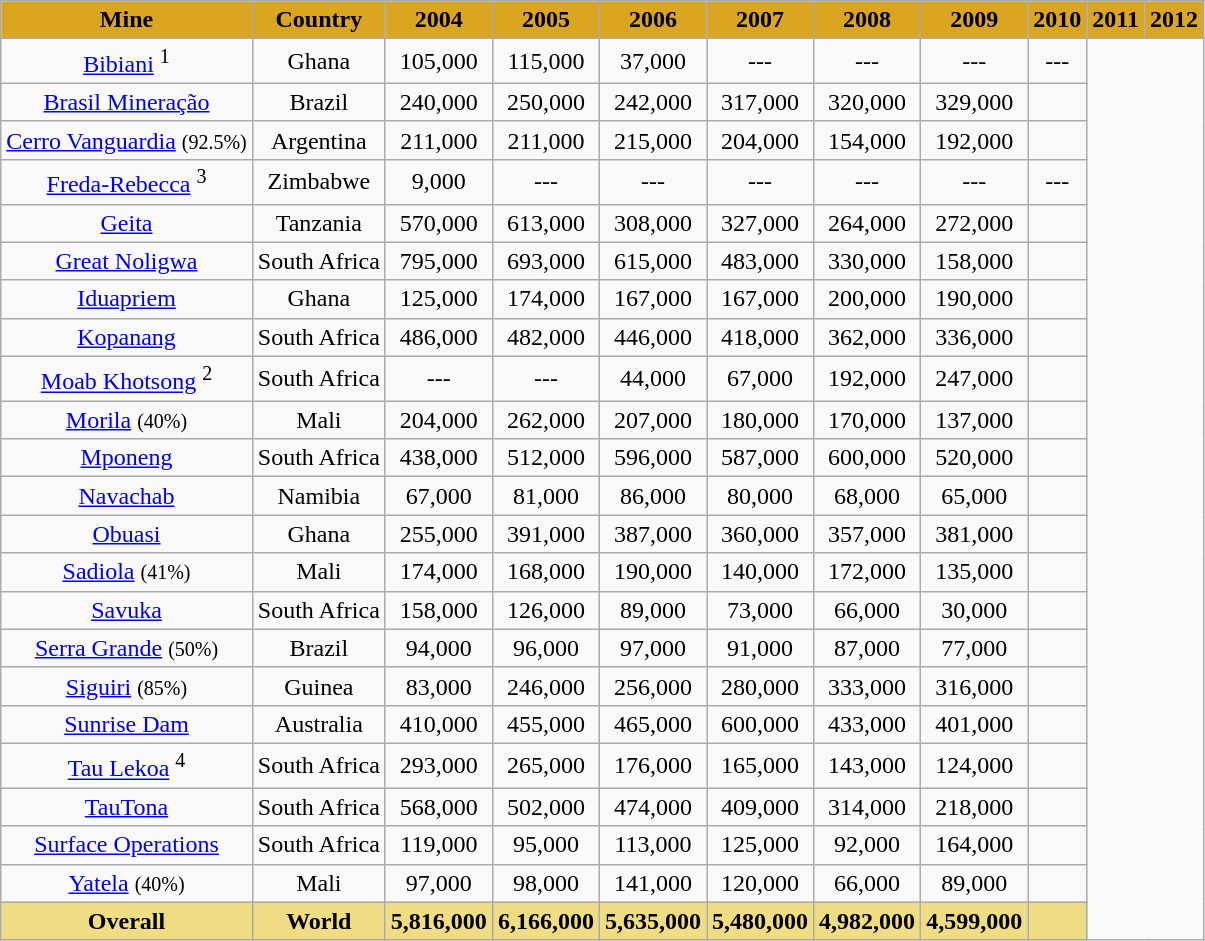<table class="sortable wikitable">
<tr align="center" bgcolor="#DAA520">
<td><strong>Mine</strong></td>
<td><strong>Country</strong></td>
<td><strong>2004</strong></td>
<td><strong>2005</strong></td>
<td><strong>2006</strong></td>
<td><strong>2007</strong></td>
<td><strong>2008</strong></td>
<td><strong>2009</strong></td>
<td><strong>2010</strong></td>
<td><strong>2011</strong></td>
<td><strong>2012</strong></td>
</tr>
<tr align="center">
<td><a href='#'>Bibiani</a> <sup>1</sup></td>
<td>Ghana</td>
<td>105,000</td>
<td>115,000</td>
<td>37,000</td>
<td>---</td>
<td>---</td>
<td>---</td>
<td>---</td>
</tr>
<tr align="center">
<td><a href='#'>Brasil Mineração</a></td>
<td>Brazil</td>
<td>240,000</td>
<td>250,000</td>
<td>242,000</td>
<td>317,000</td>
<td>320,000</td>
<td>329,000</td>
<td></td>
</tr>
<tr align="center">
<td><a href='#'>Cerro Vanguardia</a> <small>(92.5%)</small></td>
<td>Argentina</td>
<td>211,000</td>
<td>211,000</td>
<td>215,000</td>
<td>204,000</td>
<td>154,000</td>
<td>192,000</td>
<td></td>
</tr>
<tr align="center">
<td><a href='#'>Freda-Rebecca</a> <sup>3</sup></td>
<td>Zimbabwe</td>
<td>9,000</td>
<td>---</td>
<td>---</td>
<td>---</td>
<td>---</td>
<td>---</td>
<td>---</td>
</tr>
<tr align="center">
<td><a href='#'>Geita</a></td>
<td>Tanzania</td>
<td>570,000</td>
<td>613,000</td>
<td>308,000</td>
<td>327,000</td>
<td>264,000</td>
<td>272,000</td>
<td></td>
</tr>
<tr align="center">
<td><a href='#'>Great Noligwa</a></td>
<td>South Africa</td>
<td>795,000</td>
<td>693,000</td>
<td>615,000</td>
<td>483,000</td>
<td>330,000</td>
<td>158,000</td>
<td></td>
</tr>
<tr align="center">
<td><a href='#'>Iduapriem</a></td>
<td>Ghana</td>
<td>125,000</td>
<td>174,000</td>
<td>167,000</td>
<td>167,000</td>
<td>200,000</td>
<td>190,000</td>
<td></td>
</tr>
<tr align="center">
<td><a href='#'>Kopanang</a></td>
<td>South Africa</td>
<td>486,000</td>
<td>482,000</td>
<td>446,000</td>
<td>418,000</td>
<td>362,000</td>
<td>336,000</td>
<td></td>
</tr>
<tr align="center">
<td><a href='#'>Moab Khotsong</a> <sup>2</sup></td>
<td>South Africa</td>
<td>---</td>
<td>---</td>
<td>44,000</td>
<td>67,000</td>
<td>192,000</td>
<td>247,000</td>
<td></td>
</tr>
<tr align="center">
<td><a href='#'>Morila</a> <small>(40%)</small></td>
<td>Mali</td>
<td>204,000</td>
<td>262,000</td>
<td>207,000</td>
<td>180,000</td>
<td>170,000</td>
<td>137,000</td>
<td></td>
</tr>
<tr align="center">
<td><a href='#'>Mponeng</a></td>
<td>South Africa</td>
<td>438,000</td>
<td>512,000</td>
<td>596,000</td>
<td>587,000</td>
<td>600,000</td>
<td>520,000</td>
<td></td>
</tr>
<tr align="center">
<td><a href='#'>Navachab</a></td>
<td>Namibia</td>
<td>67,000</td>
<td>81,000</td>
<td>86,000</td>
<td>80,000</td>
<td>68,000</td>
<td>65,000</td>
<td></td>
</tr>
<tr align="center">
<td><a href='#'>Obuasi</a></td>
<td>Ghana</td>
<td>255,000</td>
<td>391,000</td>
<td>387,000</td>
<td>360,000</td>
<td>357,000</td>
<td>381,000</td>
<td></td>
</tr>
<tr align="center">
<td><a href='#'>Sadiola</a> <small>(41%)</small></td>
<td>Mali</td>
<td>174,000</td>
<td>168,000</td>
<td>190,000</td>
<td>140,000</td>
<td>172,000</td>
<td>135,000</td>
<td></td>
</tr>
<tr align="center">
<td><a href='#'>Savuka</a></td>
<td>South Africa</td>
<td>158,000</td>
<td>126,000</td>
<td>89,000</td>
<td>73,000</td>
<td>66,000</td>
<td>30,000</td>
<td></td>
</tr>
<tr align="center">
<td><a href='#'>Serra Grande</a> <small>(50%)</small></td>
<td>Brazil</td>
<td>94,000</td>
<td>96,000</td>
<td>97,000</td>
<td>91,000</td>
<td>87,000</td>
<td>77,000</td>
<td></td>
</tr>
<tr align="center">
<td><a href='#'>Siguiri</a> <small>(85%)</small></td>
<td>Guinea</td>
<td>83,000</td>
<td>246,000</td>
<td>256,000</td>
<td>280,000</td>
<td>333,000</td>
<td>316,000</td>
<td></td>
</tr>
<tr align="center">
<td><a href='#'>Sunrise Dam</a></td>
<td>Australia</td>
<td>410,000</td>
<td>455,000</td>
<td>465,000</td>
<td>600,000</td>
<td>433,000</td>
<td>401,000</td>
<td></td>
</tr>
<tr align="center">
<td><a href='#'>Tau Lekoa</a> <sup>4</sup></td>
<td>South Africa</td>
<td>293,000</td>
<td>265,000</td>
<td>176,000</td>
<td>165,000</td>
<td>143,000</td>
<td>124,000</td>
<td></td>
</tr>
<tr align="center">
<td><a href='#'>TauTona</a></td>
<td>South Africa</td>
<td>568,000</td>
<td>502,000</td>
<td>474,000</td>
<td>409,000</td>
<td>314,000</td>
<td>218,000</td>
<td></td>
</tr>
<tr align="center">
<td><a href='#'>Surface Operations</a></td>
<td>South Africa</td>
<td>119,000</td>
<td>95,000</td>
<td>113,000</td>
<td>125,000</td>
<td>92,000</td>
<td>164,000</td>
<td></td>
</tr>
<tr align="center">
<td><a href='#'>Yatela</a> <small>(40%)</small></td>
<td>Mali</td>
<td>97,000</td>
<td>98,000</td>
<td>141,000</td>
<td>120,000</td>
<td>66,000</td>
<td>89,000</td>
<td></td>
</tr>
<tr align="center" bgcolor="#F0DC82">
<td><strong>Overall</strong></td>
<td><strong>World</strong></td>
<td><strong>5,816,000</strong></td>
<td><strong>6,166,000</strong></td>
<td><strong>5,635,000</strong></td>
<td><strong>5,480,000</strong></td>
<td><strong>4,982,000</strong></td>
<td><strong>4,599,000</strong></td>
<td></td>
</tr>
</table>
